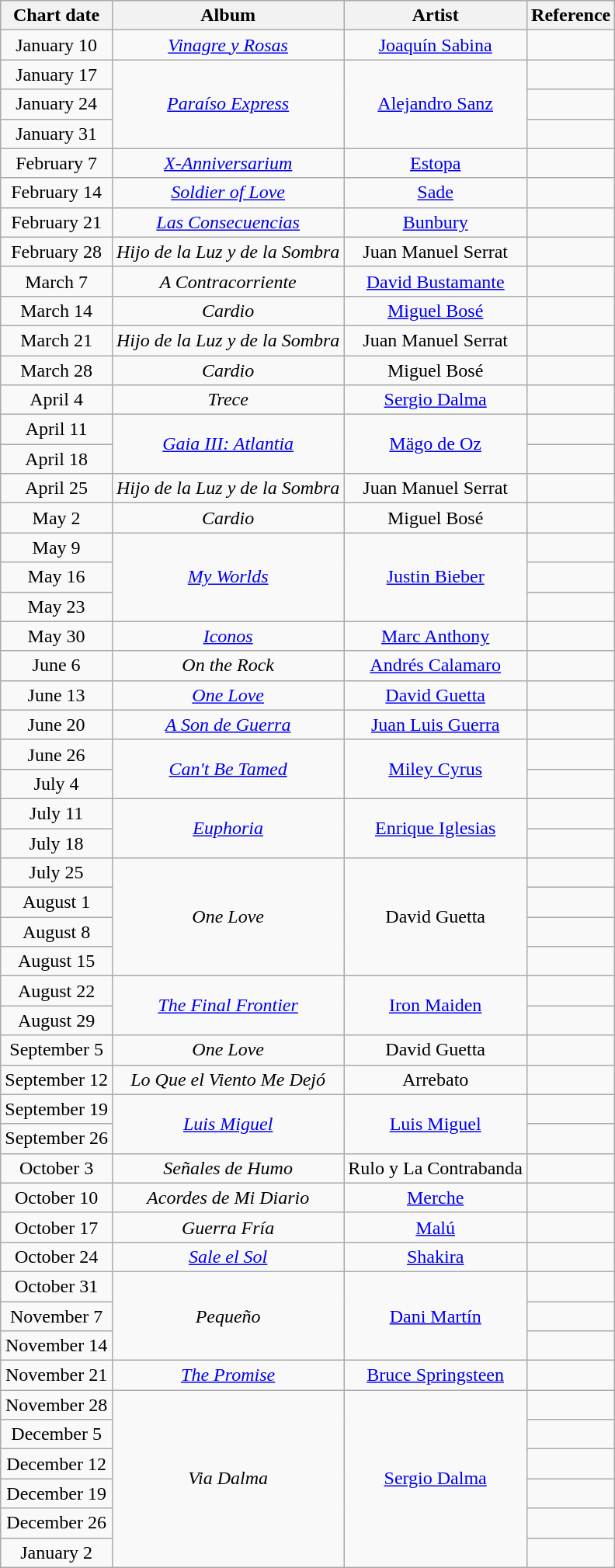<table class="wikitable" style="text-align: center">
<tr>
<th width=""><strong>Chart date</strong></th>
<th width=""><strong>Album</strong></th>
<th width=""><strong>Artist</strong></th>
<th width="" class="unsortable"><strong>Reference</strong></th>
</tr>
<tr>
<td>January 10</td>
<td><em><a href='#'>Vinagre y Rosas</a></em></td>
<td><a href='#'>Joaquín Sabina</a></td>
<td></td>
</tr>
<tr>
<td>January 17</td>
<td rowspan="3"><em><a href='#'>Paraíso Express</a></em></td>
<td rowspan="3"><a href='#'>Alejandro Sanz</a></td>
<td></td>
</tr>
<tr>
<td>January 24</td>
<td></td>
</tr>
<tr>
<td>January 31</td>
<td></td>
</tr>
<tr>
<td>February 7</td>
<td><em><a href='#'>X-Anniversarium</a></em></td>
<td><a href='#'>Estopa</a></td>
<td></td>
</tr>
<tr>
<td>February 14</td>
<td><em><a href='#'>Soldier of Love</a></em></td>
<td><a href='#'>Sade</a></td>
<td></td>
</tr>
<tr>
<td>February 21</td>
<td><em><a href='#'>Las Consecuencias</a></em></td>
<td><a href='#'>Bunbury</a></td>
<td></td>
</tr>
<tr>
<td>February 28</td>
<td><em>Hijo de la Luz y de la Sombra</em></td>
<td>Juan Manuel Serrat</td>
<td></td>
</tr>
<tr>
<td>March 7</td>
<td><em>A Contracorriente</em></td>
<td><a href='#'>David Bustamante</a></td>
<td></td>
</tr>
<tr>
<td>March 14</td>
<td><em>Cardio</em></td>
<td><a href='#'>Miguel Bosé</a></td>
<td></td>
</tr>
<tr>
<td>March 21</td>
<td><em>Hijo de la Luz y de la Sombra</em></td>
<td>Juan Manuel Serrat</td>
<td></td>
</tr>
<tr>
<td>March 28</td>
<td><em>Cardio</em></td>
<td>Miguel Bosé</td>
<td></td>
</tr>
<tr>
<td>April 4</td>
<td><em>Trece</em></td>
<td><a href='#'>Sergio Dalma</a></td>
<td></td>
</tr>
<tr>
<td>April 11</td>
<td rowspan="2"><em><a href='#'>Gaia III: Atlantia</a></em></td>
<td rowspan="2"><a href='#'>Mägo de Oz</a></td>
<td></td>
</tr>
<tr>
<td>April 18</td>
<td></td>
</tr>
<tr>
<td>April 25</td>
<td><em>Hijo de la Luz y de la Sombra</em></td>
<td>Juan Manuel Serrat</td>
<td></td>
</tr>
<tr>
<td>May 2</td>
<td><em>Cardio</em></td>
<td>Miguel Bosé</td>
<td></td>
</tr>
<tr>
<td>May 9</td>
<td rowspan="3"><em><a href='#'>My Worlds</a></em></td>
<td rowspan="3"><a href='#'>Justin Bieber</a></td>
<td></td>
</tr>
<tr>
<td>May 16</td>
<td></td>
</tr>
<tr>
<td>May 23</td>
<td></td>
</tr>
<tr>
<td>May 30</td>
<td><em><a href='#'>Iconos</a></em></td>
<td><a href='#'>Marc Anthony</a></td>
<td></td>
</tr>
<tr>
<td>June 6</td>
<td><em>On the Rock</em></td>
<td><a href='#'>Andrés Calamaro</a></td>
<td></td>
</tr>
<tr>
<td>June 13</td>
<td><em><a href='#'>One Love</a></em></td>
<td><a href='#'>David Guetta</a></td>
<td></td>
</tr>
<tr>
<td>June 20</td>
<td><em><a href='#'>A Son de Guerra</a></em></td>
<td><a href='#'>Juan Luis Guerra</a></td>
<td></td>
</tr>
<tr>
<td>June 26</td>
<td rowspan="2"><em><a href='#'>Can't Be Tamed</a></em></td>
<td rowspan="2"><a href='#'>Miley Cyrus</a></td>
<td></td>
</tr>
<tr>
<td>July 4</td>
<td></td>
</tr>
<tr>
<td>July 11</td>
<td rowspan="2"><em><a href='#'>Euphoria</a></em></td>
<td rowspan="2"><a href='#'>Enrique Iglesias</a></td>
<td></td>
</tr>
<tr>
<td>July 18</td>
<td></td>
</tr>
<tr>
<td>July 25</td>
<td rowspan="4"><em>One Love</em></td>
<td rowspan="4">David Guetta</td>
<td></td>
</tr>
<tr>
<td>August 1</td>
<td></td>
</tr>
<tr>
<td>August 8</td>
<td></td>
</tr>
<tr>
<td>August 15</td>
<td></td>
</tr>
<tr>
<td>August 22</td>
<td rowspan="2"><em><a href='#'>The Final Frontier</a></em></td>
<td rowspan="2"><a href='#'>Iron Maiden</a></td>
<td></td>
</tr>
<tr>
<td>August 29</td>
<td></td>
</tr>
<tr>
<td>September 5</td>
<td><em>One Love</em></td>
<td>David Guetta</td>
<td></td>
</tr>
<tr>
<td>September 12</td>
<td><em>Lo Que el Viento Me Dejó</em></td>
<td>Arrebato</td>
<td></td>
</tr>
<tr>
<td>September 19</td>
<td rowspan="2"><em><a href='#'>Luis Miguel</a></em></td>
<td rowspan="2"><a href='#'>Luis Miguel</a></td>
<td></td>
</tr>
<tr>
<td>September 26</td>
<td></td>
</tr>
<tr>
<td>October 3</td>
<td><em>Señales de Humo</em></td>
<td>Rulo y La Contrabanda</td>
<td></td>
</tr>
<tr>
<td>October 10</td>
<td><em>Acordes de Mi Diario</em></td>
<td><a href='#'>Merche</a></td>
<td></td>
</tr>
<tr>
<td>October 17</td>
<td><em>Guerra Fría</em></td>
<td><a href='#'>Malú</a></td>
<td></td>
</tr>
<tr>
<td>October 24</td>
<td><em><a href='#'>Sale el Sol</a></em></td>
<td><a href='#'>Shakira</a></td>
<td></td>
</tr>
<tr>
<td>October 31</td>
<td rowspan="3"><em>Pequeño</em></td>
<td rowspan="3"><a href='#'>Dani Martín</a></td>
<td></td>
</tr>
<tr>
<td>November 7</td>
<td></td>
</tr>
<tr>
<td>November 14</td>
<td></td>
</tr>
<tr>
<td>November 21</td>
<td><em><a href='#'>The Promise</a></em></td>
<td><a href='#'>Bruce Springsteen</a></td>
<td></td>
</tr>
<tr>
<td>November 28</td>
<td rowspan="6"><em>Via Dalma</em></td>
<td rowspan="6"><a href='#'>Sergio Dalma</a></td>
<td></td>
</tr>
<tr>
<td>December 5</td>
<td></td>
</tr>
<tr>
<td>December 12</td>
<td></td>
</tr>
<tr>
<td>December 19</td>
<td></td>
</tr>
<tr>
<td>December 26</td>
<td></td>
</tr>
<tr>
<td>January 2</td>
<td></td>
</tr>
</table>
